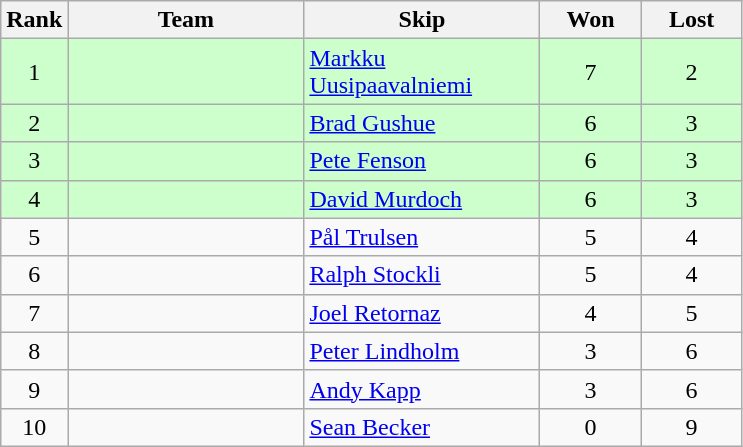<table class="wikitable" style="text-align:center;">
<tr>
<th width=25>Rank</th>
<th width=150>Team</th>
<th width=150>Skip</th>
<th width=60>Won</th>
<th width=60>Lost</th>
</tr>
<tr bgcolor="#ccffcc">
<td>1</td>
<td align=left></td>
<td align=left><a href='#'>Markku Uusipaavalniemi</a></td>
<td>7</td>
<td>2</td>
</tr>
<tr bgcolor="#ccffcc">
<td>2</td>
<td align=left></td>
<td align=left><a href='#'>Brad Gushue</a></td>
<td>6</td>
<td>3</td>
</tr>
<tr bgcolor="#ccffcc">
<td>3</td>
<td align=left></td>
<td align=left><a href='#'>Pete Fenson</a></td>
<td>6</td>
<td>3</td>
</tr>
<tr bgcolor="#ccffcc">
<td>4</td>
<td align=left></td>
<td align=left><a href='#'>David Murdoch</a></td>
<td>6</td>
<td>3</td>
</tr>
<tr>
<td>5</td>
<td align=left></td>
<td align=left><a href='#'>Pål Trulsen</a></td>
<td>5</td>
<td>4</td>
</tr>
<tr>
<td>6</td>
<td align=left></td>
<td align=left><a href='#'>Ralph Stockli</a></td>
<td>5</td>
<td>4</td>
</tr>
<tr>
<td>7</td>
<td align=left></td>
<td align=left><a href='#'>Joel Retornaz</a></td>
<td>4</td>
<td>5</td>
</tr>
<tr>
<td>8</td>
<td align=left></td>
<td align=left><a href='#'>Peter Lindholm</a></td>
<td>3</td>
<td>6</td>
</tr>
<tr>
<td>9</td>
<td align=left></td>
<td align=left><a href='#'>Andy Kapp</a></td>
<td>3</td>
<td>6</td>
</tr>
<tr>
<td>10</td>
<td align=left></td>
<td align=left><a href='#'>Sean Becker</a></td>
<td>0</td>
<td>9</td>
</tr>
</table>
